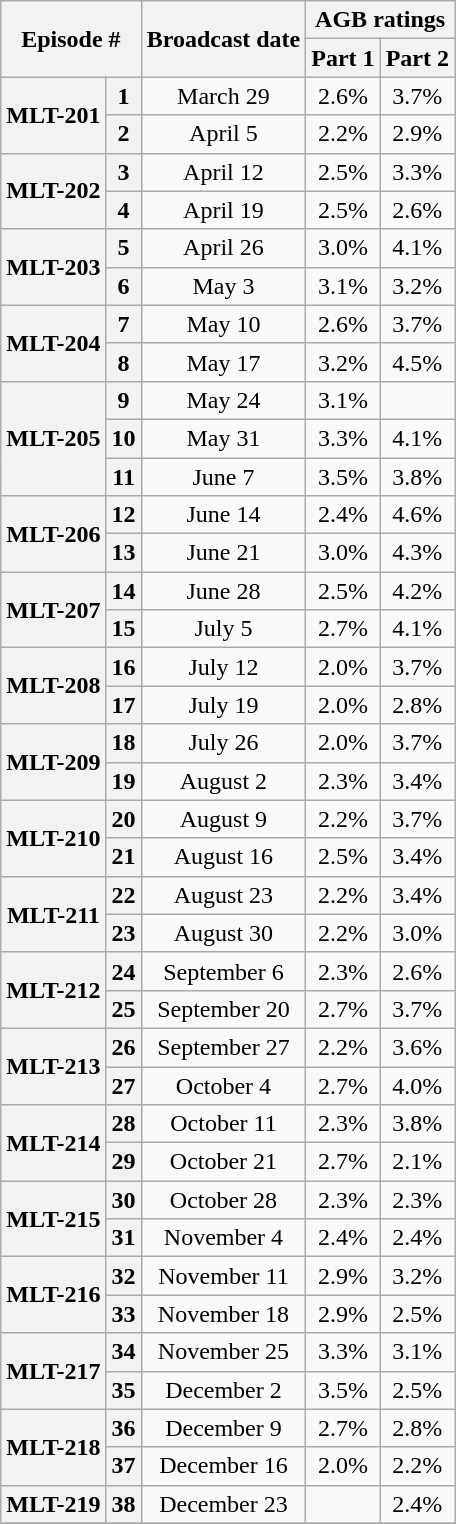<table class=wikitable style="text-align:center">
<tr>
<th colspan="2" rowspan="2">Episode #</th>
<th rowspan="2">Broadcast date</th>
<th colspan="2">AGB ratings</th>
</tr>
<tr>
<th>Part 1</th>
<th>Part 2</th>
</tr>
<tr>
<th rowspan="2">MLT-201</th>
<th>1</th>
<td>March 29</td>
<td>2.6%</td>
<td>3.7%</td>
</tr>
<tr>
<th>2</th>
<td>April 5</td>
<td>2.2%</td>
<td>2.9%</td>
</tr>
<tr>
<th rowspan="2">MLT-202</th>
<th>3</th>
<td>April 12</td>
<td>2.5%</td>
<td>3.3%</td>
</tr>
<tr>
<th>4</th>
<td>April 19</td>
<td>2.5%</td>
<td>2.6%</td>
</tr>
<tr>
<th rowspan="2">MLT-203</th>
<th>5</th>
<td>April 26</td>
<td>3.0%</td>
<td>4.1%</td>
</tr>
<tr>
<th>6</th>
<td>May 3</td>
<td>3.1%</td>
<td>3.2%</td>
</tr>
<tr>
<th rowspan="2">MLT-204</th>
<th>7</th>
<td>May 10</td>
<td>2.6%</td>
<td>3.7%</td>
</tr>
<tr>
<th>8</th>
<td>May 17</td>
<td>3.2%</td>
<td>4.5%</td>
</tr>
<tr>
<th rowspan="3">MLT-205</th>
<th>9</th>
<td>May 24</td>
<td>3.1%</td>
<td></td>
</tr>
<tr>
<th>10</th>
<td>May 31</td>
<td>3.3%</td>
<td>4.1%</td>
</tr>
<tr>
<th>11</th>
<td>June 7</td>
<td>3.5%</td>
<td>3.8%</td>
</tr>
<tr>
<th rowspan="2">MLT-206</th>
<th>12</th>
<td>June 14</td>
<td>2.4%</td>
<td>4.6%</td>
</tr>
<tr>
<th>13</th>
<td>June 21</td>
<td>3.0%</td>
<td>4.3%</td>
</tr>
<tr>
<th rowspan="2">MLT-207</th>
<th>14</th>
<td>June 28</td>
<td>2.5%</td>
<td>4.2%</td>
</tr>
<tr>
<th>15</th>
<td>July 5</td>
<td>2.7%</td>
<td>4.1%</td>
</tr>
<tr>
<th rowspan="2">MLT-208</th>
<th>16</th>
<td>July 12</td>
<td>2.0%</td>
<td>3.7%</td>
</tr>
<tr>
<th>17</th>
<td>July 19</td>
<td>2.0%</td>
<td>2.8%</td>
</tr>
<tr>
<th rowspan="2">MLT-209</th>
<th>18</th>
<td>July 26</td>
<td>2.0%</td>
<td>3.7%</td>
</tr>
<tr>
<th>19</th>
<td>August 2</td>
<td>2.3%</td>
<td>3.4%</td>
</tr>
<tr>
<th rowspan="2">MLT-210</th>
<th>20</th>
<td>August 9</td>
<td>2.2%</td>
<td>3.7%</td>
</tr>
<tr>
<th>21</th>
<td>August 16</td>
<td>2.5%</td>
<td>3.4%</td>
</tr>
<tr>
<th rowspan="2">MLT-211</th>
<th>22</th>
<td>August 23</td>
<td>2.2%</td>
<td>3.4%</td>
</tr>
<tr>
<th>23</th>
<td>August 30</td>
<td>2.2%</td>
<td>3.0%</td>
</tr>
<tr>
<th rowspan="2">MLT-212</th>
<th>24</th>
<td>September 6</td>
<td>2.3%</td>
<td>2.6%</td>
</tr>
<tr>
<th>25</th>
<td>September 20</td>
<td>2.7%</td>
<td>3.7%</td>
</tr>
<tr>
<th rowspan="2">MLT-213</th>
<th>26</th>
<td>September 27</td>
<td>2.2%</td>
<td>3.6%</td>
</tr>
<tr>
<th>27</th>
<td>October 4</td>
<td>2.7%</td>
<td>4.0%</td>
</tr>
<tr>
<th rowspan="2">MLT-214</th>
<th>28</th>
<td>October 11</td>
<td>2.3%</td>
<td>3.8%</td>
</tr>
<tr>
<th>29</th>
<td>October 21</td>
<td>2.7%</td>
<td>2.1%</td>
</tr>
<tr>
<th rowspan="2">MLT-215</th>
<th>30</th>
<td>October 28</td>
<td>2.3%</td>
<td>2.3%</td>
</tr>
<tr>
<th>31</th>
<td>November 4</td>
<td>2.4%</td>
<td>2.4%</td>
</tr>
<tr>
<th rowspan="2">MLT-216</th>
<th>32</th>
<td>November 11</td>
<td>2.9%</td>
<td>3.2%</td>
</tr>
<tr>
<th>33</th>
<td>November 18</td>
<td>2.9%</td>
<td>2.5%</td>
</tr>
<tr>
<th rowspan="2">MLT-217</th>
<th>34</th>
<td>November 25</td>
<td>3.3%</td>
<td>3.1%</td>
</tr>
<tr>
<th>35</th>
<td>December 2</td>
<td>3.5%</td>
<td>2.5%</td>
</tr>
<tr>
<th rowspan="2">MLT-218</th>
<th>36</th>
<td>December 9</td>
<td>2.7%</td>
<td>2.8%</td>
</tr>
<tr>
<th>37</th>
<td>December 16</td>
<td>2.0%</td>
<td>2.2%</td>
</tr>
<tr>
<th>MLT-219</th>
<th>38</th>
<td>December 23</td>
<td></td>
<td>2.4%</td>
</tr>
<tr>
</tr>
</table>
